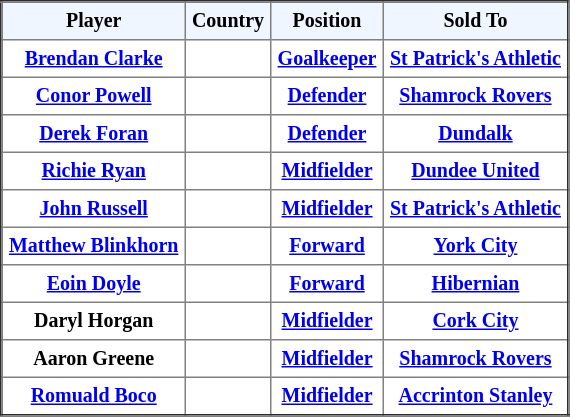<table border="2" cellpadding="4" style="border-collapse:collapse; text-align:center; font-size:smaller;">
<tr style="background:#f0f6ff;">
<th><strong>Player</strong></th>
<th><strong>Country</strong></th>
<th><strong>Position</strong></th>
<th><strong>Sold To</strong></th>
</tr>
<tr bgcolor="">
<th><a href='#'>Brendan Clarke</a></th>
<th></th>
<th><a href='#'>Goalkeeper</a></th>
<th><a href='#'>St Patrick's Athletic</a></th>
</tr>
<tr bgcolor="">
<th><a href='#'>Conor Powell</a></th>
<th></th>
<th><a href='#'>Defender</a></th>
<th><a href='#'>Shamrock Rovers</a></th>
</tr>
<tr bgcolor="">
<th><a href='#'>Derek Foran</a></th>
<th></th>
<th><a href='#'>Defender</a></th>
<th><a href='#'>Dundalk</a></th>
</tr>
<tr bgcolor="">
<th><a href='#'>Richie Ryan</a></th>
<th></th>
<th><a href='#'>Midfielder</a></th>
<th><a href='#'>Dundee United</a></th>
</tr>
<tr bgcolor="">
<th><a href='#'>John Russell</a></th>
<th></th>
<th><a href='#'>Midfielder</a></th>
<th><a href='#'>St Patrick's Athletic</a></th>
</tr>
<tr bgcolor="">
<th><a href='#'>Matthew Blinkhorn</a></th>
<th></th>
<th><a href='#'>Forward</a></th>
<th><a href='#'>York City</a></th>
</tr>
<tr bgcolor="">
<th><a href='#'>Eoin Doyle</a></th>
<th></th>
<th><a href='#'>Forward</a></th>
<th><a href='#'>Hibernian</a></th>
</tr>
<tr bgcolor="">
<th>Daryl Horgan</th>
<th></th>
<th><a href='#'>Midfielder</a></th>
<th><a href='#'>Cork City</a></th>
</tr>
<tr bgcolor="">
<th>Aaron Greene</th>
<th></th>
<th><a href='#'>Midfielder</a></th>
<th><a href='#'>Shamrock Rovers</a></th>
</tr>
<tr bgcolor="">
<th><a href='#'>Romuald Boco</a></th>
<th></th>
<th><a href='#'>Midfielder</a></th>
<th><a href='#'>Accrinton Stanley</a></th>
</tr>
</table>
